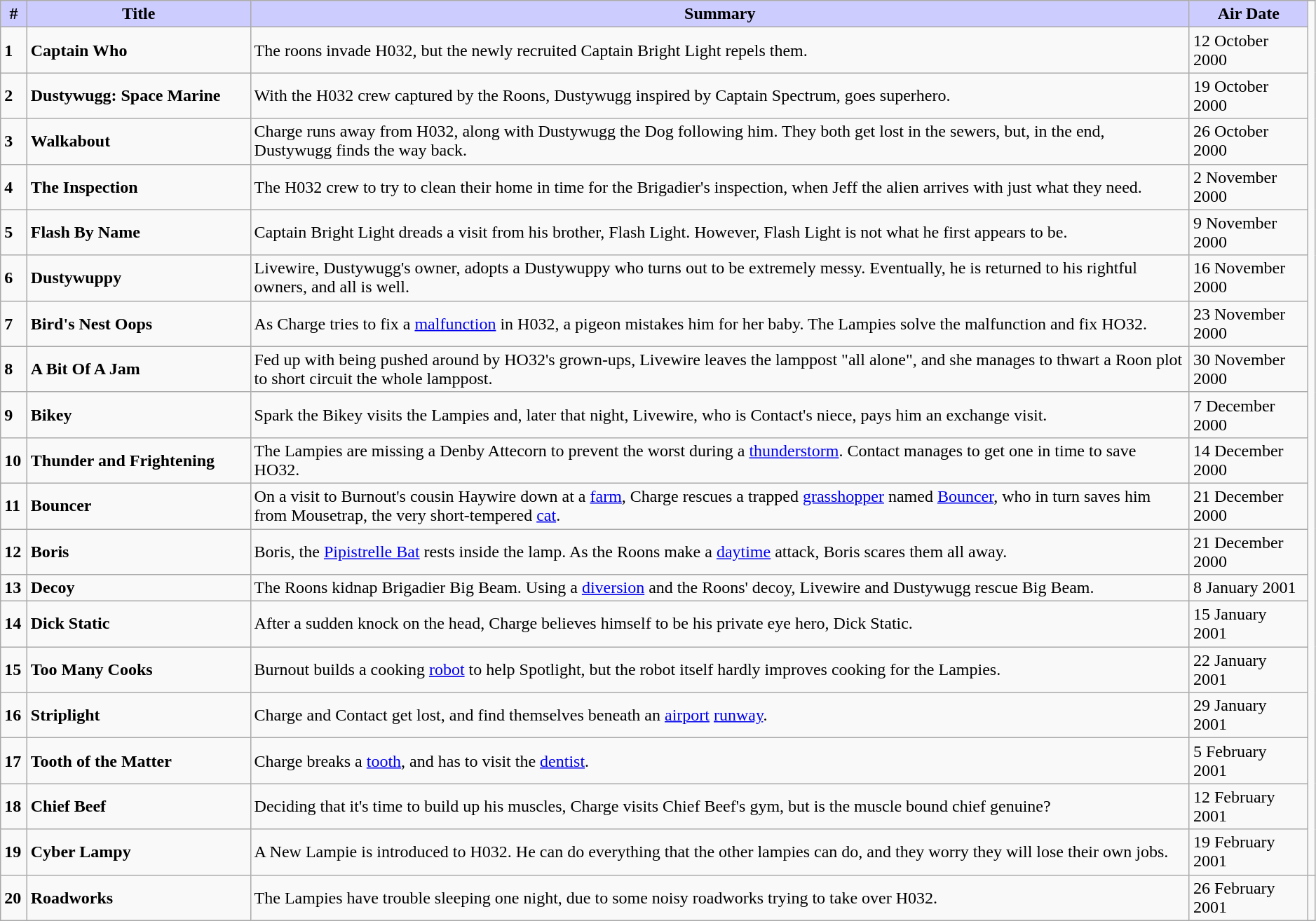<table class="wikitable" style="width:99%;">
<tr>
<th style="background:#ccf; width:2%;"><strong>#</strong></th>
<th style="background:#ccf; width:17%;"><strong>Title</strong></th>
<th style="background:#ccf;"><strong>Summary</strong></th>
<th style="background:#ccf; width:9%;"><strong>Air Date</strong></th>
</tr>
<tr 12 October 2000>
<td><strong>1</strong></td>
<td><strong>Captain Who</strong></td>
<td>The roons invade H032, but the newly recruited Captain Bright Light repels them.</td>
<td>12 October 2000</td>
</tr>
<tr 19 October 2000>
<td><strong>2</strong></td>
<td><strong>Dustywugg: Space Marine</strong></td>
<td>With the H032 crew captured by the Roons, Dustywugg inspired by Captain Spectrum, goes superhero.</td>
<td>19 October 2000</td>
</tr>
<tr 26 October 2000>
<td><strong>3</strong></td>
<td><strong>Walkabout</strong></td>
<td>Charge runs away from H032, along with Dustywugg the Dog following him. They both get lost in the sewers, but, in the end, Dustywugg finds the way back.</td>
<td>26 October 2000</td>
</tr>
<tr 2 November 2000>
<td><strong>4</strong></td>
<td><strong>The Inspection</strong></td>
<td>The H032 crew to try to clean their home in time for the Brigadier's inspection, when Jeff the alien arrives with just what they need.</td>
<td>2 November 2000</td>
</tr>
<tr 9 November 2000>
<td><strong>5</strong></td>
<td><strong>Flash By Name</strong></td>
<td>Captain Bright Light dreads a visit from his brother, Flash Light. However, Flash Light is not what he first appears to be.</td>
<td>9 November 2000</td>
</tr>
<tr 16 November 2000>
<td><strong>6</strong></td>
<td><strong>Dustywuppy</strong></td>
<td>Livewire, Dustywugg's owner, adopts a Dustywuppy who turns out to be extremely messy. Eventually, he is returned to his rightful owners, and all is well.</td>
<td>16 November 2000</td>
</tr>
<tr 23 November 2000>
<td><strong>7</strong></td>
<td><strong>Bird's Nest Oops</strong></td>
<td>As Charge tries to fix a <a href='#'>malfunction</a> in H032, a pigeon mistakes him for her baby. The Lampies solve the malfunction and fix HO32.</td>
<td>23 November 2000</td>
</tr>
<tr 30 November 2000>
<td><strong>8</strong></td>
<td><strong>A Bit Of A Jam</strong></td>
<td>Fed up with being pushed around by HO32's grown-ups, Livewire leaves the lamppost "all alone", and she manages to thwart a Roon plot to short circuit the whole lamppost.</td>
<td>30 November 2000</td>
</tr>
<tr 7 December 2000>
<td><strong>9</strong></td>
<td><strong>Bikey</strong></td>
<td>Spark the Bikey visits the Lampies and, later that night, Livewire, who is Contact's niece, pays him an exchange visit.</td>
<td>7 December 2000</td>
</tr>
<tr 14 December 2000>
<td><strong>10</strong></td>
<td><strong>Thunder and Frightening</strong></td>
<td>The Lampies are missing a Denby Attecorn to prevent the worst during a <a href='#'>thunderstorm</a>. Contact manages to get one in time to save HO32.</td>
<td>14 December 2000</td>
</tr>
<tr 21 December 2000>
<td><strong>11</strong></td>
<td><strong>Bouncer</strong></td>
<td>On a visit to Burnout's cousin Haywire down at a <a href='#'>farm</a>, Charge rescues a trapped <a href='#'>grasshopper</a> named <a href='#'>Bouncer</a>, who in turn saves him from Mousetrap, the very short-tempered <a href='#'>cat</a>.</td>
<td>21 December 2000</td>
</tr>
<tr 21 December 2000>
<td><strong>12</strong></td>
<td><strong>Boris</strong></td>
<td>Boris, the <a href='#'>Pipistrelle Bat</a> rests inside the lamp. As the Roons make a <a href='#'>daytime</a> attack, Boris scares them all away.</td>
<td>21 December 2000</td>
</tr>
<tr 8 January 2001>
<td><strong>13</strong></td>
<td><strong>Decoy</strong></td>
<td>The Roons kidnap Brigadier Big Beam. Using a <a href='#'>diversion</a> and the Roons' decoy, Livewire and Dustywugg rescue Big Beam.</td>
<td>8 January 2001</td>
</tr>
<tr 15 January 2001>
<td><strong>14</strong></td>
<td><strong>Dick Static</strong></td>
<td>After a sudden knock on the head, Charge believes himself to be his private eye hero, Dick Static.</td>
<td>15 January 2001</td>
</tr>
<tr 22 January 2001>
<td><strong>15</strong></td>
<td><strong>Too Many Cooks</strong></td>
<td>Burnout builds a cooking <a href='#'>robot</a> to help Spotlight, but the robot itself hardly improves cooking for the Lampies.</td>
<td>22 January 2001</td>
</tr>
<tr 29 January 2001>
<td><strong>16</strong></td>
<td><strong>Striplight</strong></td>
<td>Charge and Contact get lost, and find themselves beneath an <a href='#'>airport</a> <a href='#'>runway</a>.</td>
<td>29 January 2001</td>
</tr>
<tr 5 February 2001>
<td><strong>17</strong></td>
<td><strong>Tooth of the Matter</strong></td>
<td>Charge breaks a <a href='#'>tooth</a>, and has to visit the <a href='#'>dentist</a>.</td>
<td>5 February 2001</td>
</tr>
<tr 12 February 2001>
<td><strong>18</strong></td>
<td><strong>Chief Beef</strong></td>
<td>Deciding that it's time to build up his muscles, Charge visits Chief Beef's gym, but is the muscle bound chief genuine?</td>
<td>12 February 2001</td>
</tr>
<tr 19 February 2001>
<td><strong>19</strong></td>
<td><strong>Cyber Lampy</strong></td>
<td>A New Lampie is introduced to H032. He can do everything that the other lampies can do, and they worry they will lose their own jobs.</td>
<td>19 February 2001</td>
</tr>
<tr 26 February 2001>
<td><strong>20</strong></td>
<td><strong>Roadworks </strong></td>
<td>The Lampies have trouble sleeping one night, due to some noisy roadworks trying to take over H032.</td>
<td>26 February 2001</td>
<td></td>
</tr>
</table>
